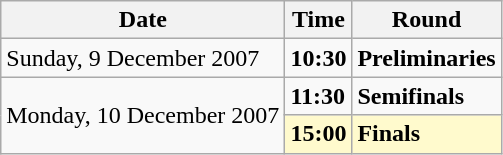<table class="wikitable">
<tr>
<th>Date</th>
<th>Time</th>
<th>Round</th>
</tr>
<tr>
<td>Sunday, 9 December 2007</td>
<td><strong>10:30</strong></td>
<td><strong>Preliminaries</strong></td>
</tr>
<tr>
<td rowspan="2">Monday, 10 December 2007</td>
<td><strong>11:30</strong></td>
<td><strong>Semifinals</strong></td>
</tr>
<tr style="background:lemonchiffon;">
<td><strong>15:00</strong></td>
<td><strong>Finals</strong></td>
</tr>
</table>
